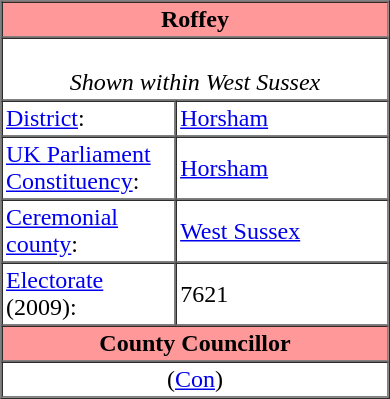<table class="vcard" border=1 cellpadding=2 cellspacing=0 align=right width=260 style=margin-left:0.5em;>
<tr>
<th class="fn org" colspan=2 align=center bgcolor="#ff9999"><strong>Roffey</strong></th>
</tr>
<tr>
<td colspan=2 align=center><br><em>Shown within West Sussex</em></td>
</tr>
<tr class="note">
<td width="45%"><a href='#'>District</a>:</td>
<td><a href='#'>Horsham</a></td>
</tr>
<tr class="note">
<td><a href='#'>UK Parliament Constituency</a>:</td>
<td><a href='#'>Horsham</a></td>
</tr>
<tr class="note">
<td><a href='#'>Ceremonial county</a>:</td>
<td><a href='#'>West Sussex</a></td>
</tr>
<tr class="note">
<td><a href='#'>Electorate</a> (2009):</td>
<td>7621</td>
</tr>
<tr>
<th colspan=2 align=center bgcolor="#ff9999">County Councillor</th>
</tr>
<tr>
<td colspan=2 align=center> (<a href='#'>Con</a>)</td>
</tr>
</table>
